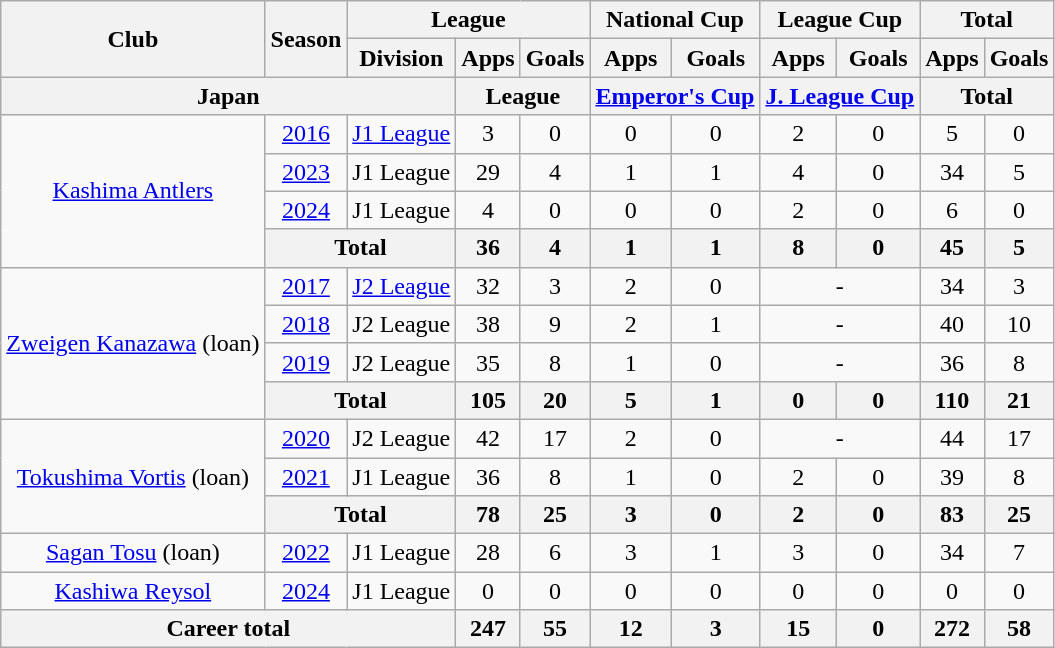<table class="wikitable" style="text-align:center">
<tr>
<th rowspan=2>Club</th>
<th rowspan=2>Season</th>
<th colspan=3>League</th>
<th colspan=2>National Cup</th>
<th colspan=2>League Cup</th>
<th colspan=2>Total</th>
</tr>
<tr>
<th>Division</th>
<th>Apps</th>
<th>Goals</th>
<th>Apps</th>
<th>Goals</th>
<th>Apps</th>
<th>Goals</th>
<th>Apps</th>
<th>Goals</th>
</tr>
<tr>
<th colspan=3>Japan</th>
<th colspan=2>League</th>
<th colspan=2><a href='#'>Emperor's Cup</a></th>
<th colspan=2><a href='#'>J. League Cup</a></th>
<th colspan=2>Total</th>
</tr>
<tr>
<td rowspan="4"><a href='#'>Kashima Antlers</a></td>
<td><a href='#'>2016</a></td>
<td><a href='#'>J1 League</a></td>
<td>3</td>
<td>0</td>
<td>0</td>
<td>0</td>
<td>2</td>
<td>0</td>
<td>5</td>
<td>0</td>
</tr>
<tr>
<td><a href='#'>2023</a></td>
<td>J1 League</td>
<td>29</td>
<td>4</td>
<td>1</td>
<td>1</td>
<td>4</td>
<td>0</td>
<td>34</td>
<td>5</td>
</tr>
<tr>
<td><a href='#'>2024</a></td>
<td>J1 League</td>
<td>4</td>
<td>0</td>
<td>0</td>
<td>0</td>
<td>2</td>
<td>0</td>
<td>6</td>
<td>0</td>
</tr>
<tr>
<th colspan="2">Total</th>
<th>36</th>
<th>4</th>
<th>1</th>
<th>1</th>
<th>8</th>
<th>0</th>
<th>45</th>
<th>5</th>
</tr>
<tr>
<td rowspan="4"><a href='#'>Zweigen Kanazawa</a> (loan)</td>
<td><a href='#'>2017</a></td>
<td><a href='#'>J2 League</a></td>
<td>32</td>
<td>3</td>
<td>2</td>
<td>0</td>
<td colspan=2>-</td>
<td>34</td>
<td>3</td>
</tr>
<tr>
<td><a href='#'>2018</a></td>
<td>J2 League</td>
<td>38</td>
<td>9</td>
<td>2</td>
<td>1</td>
<td colspan=2>-</td>
<td>40</td>
<td>10</td>
</tr>
<tr>
<td><a href='#'>2019</a></td>
<td>J2 League</td>
<td>35</td>
<td>8</td>
<td>1</td>
<td>0</td>
<td colspan=2>-</td>
<td>36</td>
<td>8</td>
</tr>
<tr>
<th colspan="2">Total</th>
<th>105</th>
<th>20</th>
<th>5</th>
<th>1</th>
<th>0</th>
<th>0</th>
<th>110</th>
<th>21</th>
</tr>
<tr>
<td rowspan="3"><a href='#'>Tokushima Vortis</a> (loan)</td>
<td><a href='#'>2020</a></td>
<td>J2 League</td>
<td>42</td>
<td>17</td>
<td>2</td>
<td>0</td>
<td colspan=2>-</td>
<td>44</td>
<td>17</td>
</tr>
<tr>
<td><a href='#'>2021</a></td>
<td>J1 League</td>
<td>36</td>
<td>8</td>
<td>1</td>
<td>0</td>
<td>2</td>
<td>0</td>
<td>39</td>
<td>8</td>
</tr>
<tr>
<th colspan="2">Total</th>
<th>78</th>
<th>25</th>
<th>3</th>
<th>0</th>
<th>2</th>
<th>0</th>
<th>83</th>
<th>25</th>
</tr>
<tr>
<td><a href='#'>Sagan Tosu</a> (loan)</td>
<td><a href='#'>2022</a></td>
<td>J1 League</td>
<td>28</td>
<td>6</td>
<td>3</td>
<td>1</td>
<td>3</td>
<td>0</td>
<td>34</td>
<td>7</td>
</tr>
<tr>
<td><a href='#'>Kashiwa Reysol</a></td>
<td><a href='#'>2024</a></td>
<td>J1 League</td>
<td>0</td>
<td>0</td>
<td>0</td>
<td>0</td>
<td>0</td>
<td>0</td>
<td>0</td>
<td>0</td>
</tr>
<tr>
<th colspan=3>Career total</th>
<th>247</th>
<th>55</th>
<th>12</th>
<th>3</th>
<th>15</th>
<th>0</th>
<th>272</th>
<th>58</th>
</tr>
</table>
